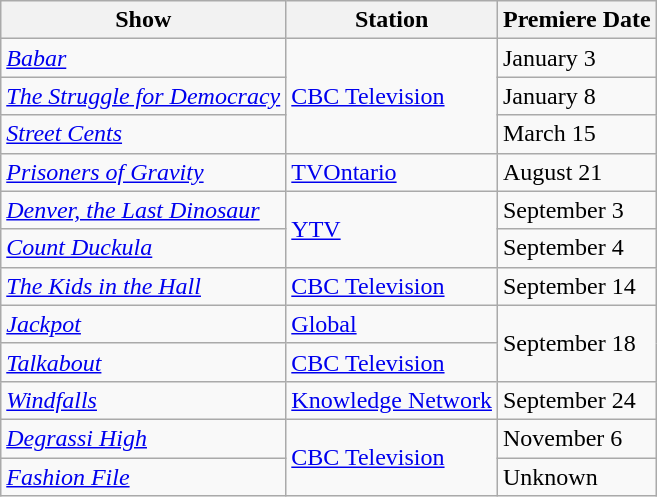<table class="wikitable">
<tr>
<th>Show</th>
<th>Station</th>
<th>Premiere Date</th>
</tr>
<tr>
<td><em><a href='#'>Babar</a></em></td>
<td rowspan="3"><a href='#'>CBC Television</a></td>
<td>January 3</td>
</tr>
<tr>
<td><em><a href='#'>The Struggle for Democracy</a></em></td>
<td>January 8</td>
</tr>
<tr>
<td><em><a href='#'>Street Cents</a></em></td>
<td>March 15</td>
</tr>
<tr>
<td><em><a href='#'>Prisoners of Gravity</a></em></td>
<td><a href='#'>TVOntario</a></td>
<td>August 21</td>
</tr>
<tr>
<td><em><a href='#'>Denver, the Last Dinosaur</a></em></td>
<td rowspan="2"><a href='#'>YTV</a></td>
<td>September 3</td>
</tr>
<tr>
<td><em><a href='#'>Count Duckula</a></em></td>
<td>September 4</td>
</tr>
<tr>
<td><em><a href='#'>The Kids in the Hall</a></em></td>
<td><a href='#'>CBC Television</a></td>
<td>September 14</td>
</tr>
<tr>
<td><em><a href='#'>Jackpot</a></em></td>
<td><a href='#'>Global</a></td>
<td rowspan="2">September 18</td>
</tr>
<tr>
<td><em><a href='#'>Talkabout</a></em></td>
<td><a href='#'>CBC Television</a></td>
</tr>
<tr>
<td><em><a href='#'>Windfalls</a></em></td>
<td><a href='#'>Knowledge Network</a></td>
<td>September 24</td>
</tr>
<tr>
<td><em><a href='#'>Degrassi High</a></em></td>
<td rowspan="2"><a href='#'>CBC Television</a></td>
<td>November 6</td>
</tr>
<tr>
<td><em><a href='#'>Fashion File</a></em></td>
<td rowspan="2">Unknown</td>
</tr>
</table>
